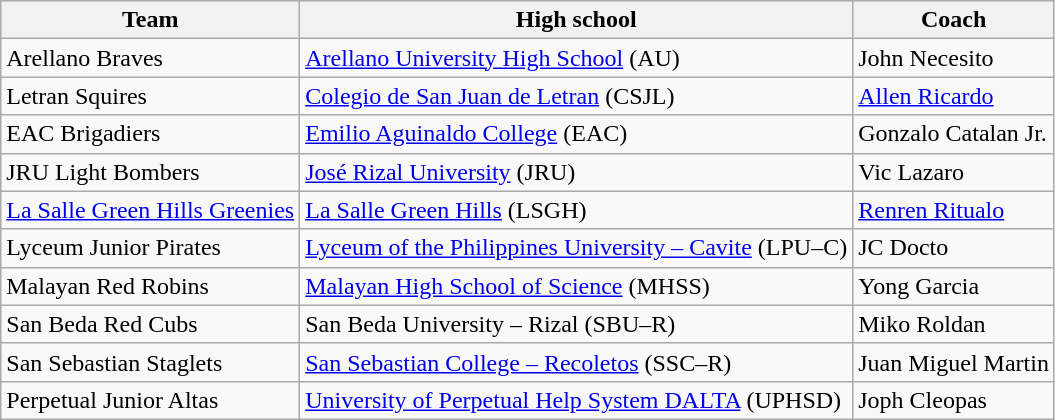<table class="wikitable">
<tr>
<th>Team</th>
<th>High school</th>
<th>Coach</th>
</tr>
<tr>
<td>Arellano Braves</td>
<td><a href='#'>Arellano University High School</a> (AU)</td>
<td>John Necesito</td>
</tr>
<tr>
<td>Letran Squires</td>
<td><a href='#'>Colegio de San Juan de Letran</a> (CSJL)</td>
<td><a href='#'>Allen Ricardo</a></td>
</tr>
<tr>
<td>EAC Brigadiers</td>
<td><a href='#'>Emilio Aguinaldo College</a> (EAC)</td>
<td>Gonzalo Catalan Jr.</td>
</tr>
<tr>
<td>JRU Light Bombers</td>
<td><a href='#'>José Rizal University</a> (JRU)</td>
<td>Vic Lazaro</td>
</tr>
<tr>
<td><a href='#'>La Salle Green Hills Greenies</a></td>
<td><a href='#'>La Salle Green Hills</a> (LSGH)</td>
<td><a href='#'>Renren Ritualo</a></td>
</tr>
<tr>
<td>Lyceum Junior Pirates</td>
<td><a href='#'>Lyceum of the Philippines University – Cavite</a> (LPU–C)</td>
<td>JC Docto</td>
</tr>
<tr>
<td>Malayan Red Robins</td>
<td><a href='#'>Malayan High School of Science</a> (MHSS)</td>
<td>Yong Garcia</td>
</tr>
<tr>
<td>San Beda Red Cubs</td>
<td>San Beda University – Rizal (SBU–R)</td>
<td>Miko Roldan</td>
</tr>
<tr>
<td>San Sebastian Staglets</td>
<td><a href='#'>San Sebastian College – Recoletos</a> (SSC–R)</td>
<td>Juan Miguel Martin</td>
</tr>
<tr>
<td>Perpetual Junior Altas</td>
<td><a href='#'>University of Perpetual Help System DALTA</a> (UPHSD)</td>
<td>Joph Cleopas</td>
</tr>
</table>
